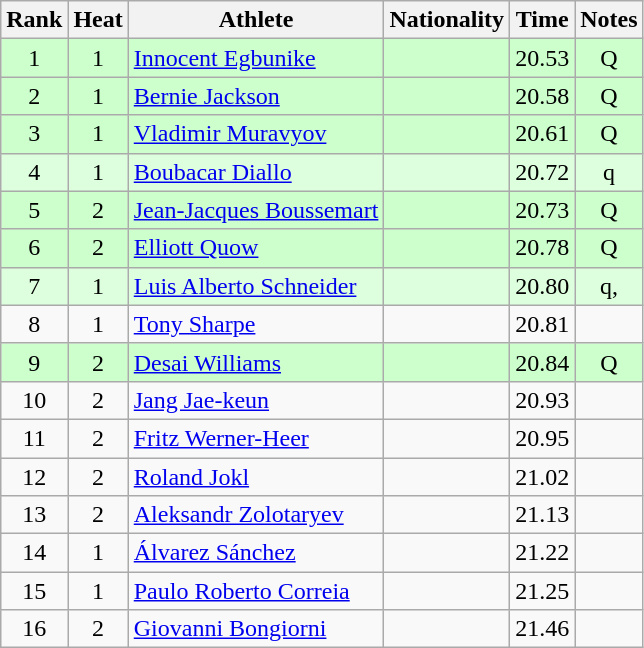<table class="wikitable sortable" style="text-align:center">
<tr>
<th>Rank</th>
<th>Heat</th>
<th>Athlete</th>
<th>Nationality</th>
<th>Time</th>
<th>Notes</th>
</tr>
<tr bgcolor=ccffcc>
<td>1</td>
<td>1</td>
<td align=left><a href='#'>Innocent Egbunike</a></td>
<td align=left></td>
<td>20.53</td>
<td>Q</td>
</tr>
<tr bgcolor=ccffcc>
<td>2</td>
<td>1</td>
<td align=left><a href='#'>Bernie Jackson</a></td>
<td align=left></td>
<td>20.58</td>
<td>Q</td>
</tr>
<tr bgcolor=ccffcc>
<td>3</td>
<td>1</td>
<td align=left><a href='#'>Vladimir Muravyov</a></td>
<td align=left></td>
<td>20.61</td>
<td>Q</td>
</tr>
<tr bgcolor=ddffdd>
<td>4</td>
<td>1</td>
<td align=left><a href='#'>Boubacar Diallo</a></td>
<td align=left></td>
<td>20.72</td>
<td>q</td>
</tr>
<tr bgcolor=ccffcc>
<td>5</td>
<td>2</td>
<td align=left><a href='#'>Jean-Jacques Boussemart</a></td>
<td align=left></td>
<td>20.73</td>
<td>Q</td>
</tr>
<tr bgcolor=ccffcc>
<td>6</td>
<td>2</td>
<td align=left><a href='#'>Elliott Quow</a></td>
<td align=left></td>
<td>20.78</td>
<td>Q</td>
</tr>
<tr bgcolor=ddffdd>
<td>7</td>
<td>1</td>
<td align=left><a href='#'>Luis Alberto Schneider</a></td>
<td align=left></td>
<td>20.80</td>
<td>q, </td>
</tr>
<tr>
<td>8</td>
<td>1</td>
<td align=left><a href='#'>Tony Sharpe</a></td>
<td align=left></td>
<td>20.81</td>
<td></td>
</tr>
<tr bgcolor=ccffcc>
<td>9</td>
<td>2</td>
<td align=left><a href='#'>Desai Williams</a></td>
<td align=left></td>
<td>20.84</td>
<td>Q</td>
</tr>
<tr>
<td>10</td>
<td>2</td>
<td align=left><a href='#'>Jang Jae-keun</a></td>
<td align=left></td>
<td>20.93</td>
<td></td>
</tr>
<tr>
<td>11</td>
<td>2</td>
<td align=left><a href='#'>Fritz Werner-Heer</a></td>
<td align=left></td>
<td>20.95</td>
<td></td>
</tr>
<tr>
<td>12</td>
<td>2</td>
<td align=left><a href='#'>Roland Jokl</a></td>
<td align=left></td>
<td>21.02</td>
<td></td>
</tr>
<tr>
<td>13</td>
<td>2</td>
<td align=left><a href='#'>Aleksandr Zolotaryev</a></td>
<td align=left></td>
<td>21.13</td>
<td></td>
</tr>
<tr>
<td>14</td>
<td>1</td>
<td align=left><a href='#'>Álvarez Sánchez</a></td>
<td align=left></td>
<td>21.22</td>
<td></td>
</tr>
<tr>
<td>15</td>
<td>1</td>
<td align=left><a href='#'>Paulo Roberto Correia</a></td>
<td align=left></td>
<td>21.25</td>
<td></td>
</tr>
<tr>
<td>16</td>
<td>2</td>
<td align=left><a href='#'>Giovanni Bongiorni</a></td>
<td align=left></td>
<td>21.46</td>
<td></td>
</tr>
</table>
